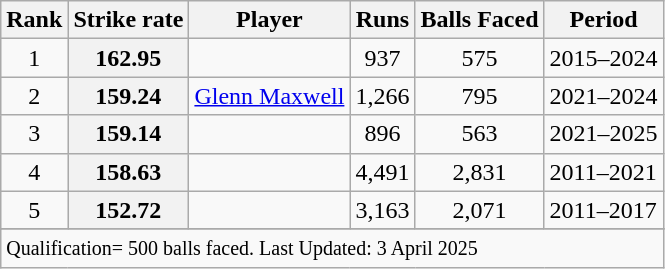<table class="wikitable">
<tr>
<th>Rank</th>
<th>Strike rate</th>
<th>Player</th>
<th>Runs</th>
<th>Balls Faced</th>
<th>Period</th>
</tr>
<tr>
<td align=center>1</td>
<th scope=row style=text-align:center;>162.95</th>
<td></td>
<td align="center">937</td>
<td align=center>575</td>
<td>2015–2024</td>
</tr>
<tr>
<td align="center">2</td>
<th scope="row" style="text-align:center;">159.24</th>
<td><a href='#'>Glenn Maxwell</a></td>
<td align="center">1,266</td>
<td align="center">795</td>
<td>2021–2024</td>
</tr>
<tr>
<td align="center">3</td>
<th scope="row" style="text-align:center;">159.14</th>
<td></td>
<td align="center">896</td>
<td align="center">563</td>
<td>2021–2025</td>
</tr>
<tr>
<td align=center>4</td>
<th scope=row style=text-align:center;>158.63</th>
<td></td>
<td align=center>4,491</td>
<td align=center>2,831</td>
<td>2011–2021</td>
</tr>
<tr>
<td align=center>5</td>
<th scope=row style=text-align:center;>152.72</th>
<td></td>
<td align=center>3,163</td>
<td align=center>2,071</td>
<td>2011–2017</td>
</tr>
<tr>
</tr>
<tr class=sortbottom>
<td colspan=6><small>Qualification= 500 balls faced. Last Updated: 3 April 2025</small></td>
</tr>
</table>
